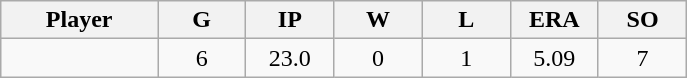<table class="wikitable sortable">
<tr>
<th bgcolor="#DDDDFF" width="16%">Player</th>
<th bgcolor="#DDDDFF" width="9%">G</th>
<th bgcolor="#DDDDFF" width="9%">IP</th>
<th bgcolor="#DDDDFF" width="9%">W</th>
<th bgcolor="#DDDDFF" width="9%">L</th>
<th bgcolor="#DDDDFF" width="9%">ERA</th>
<th bgcolor="#DDDDFF" width="9%">SO</th>
</tr>
<tr align="center">
<td></td>
<td>6</td>
<td>23.0</td>
<td>0</td>
<td>1</td>
<td>5.09</td>
<td>7</td>
</tr>
</table>
